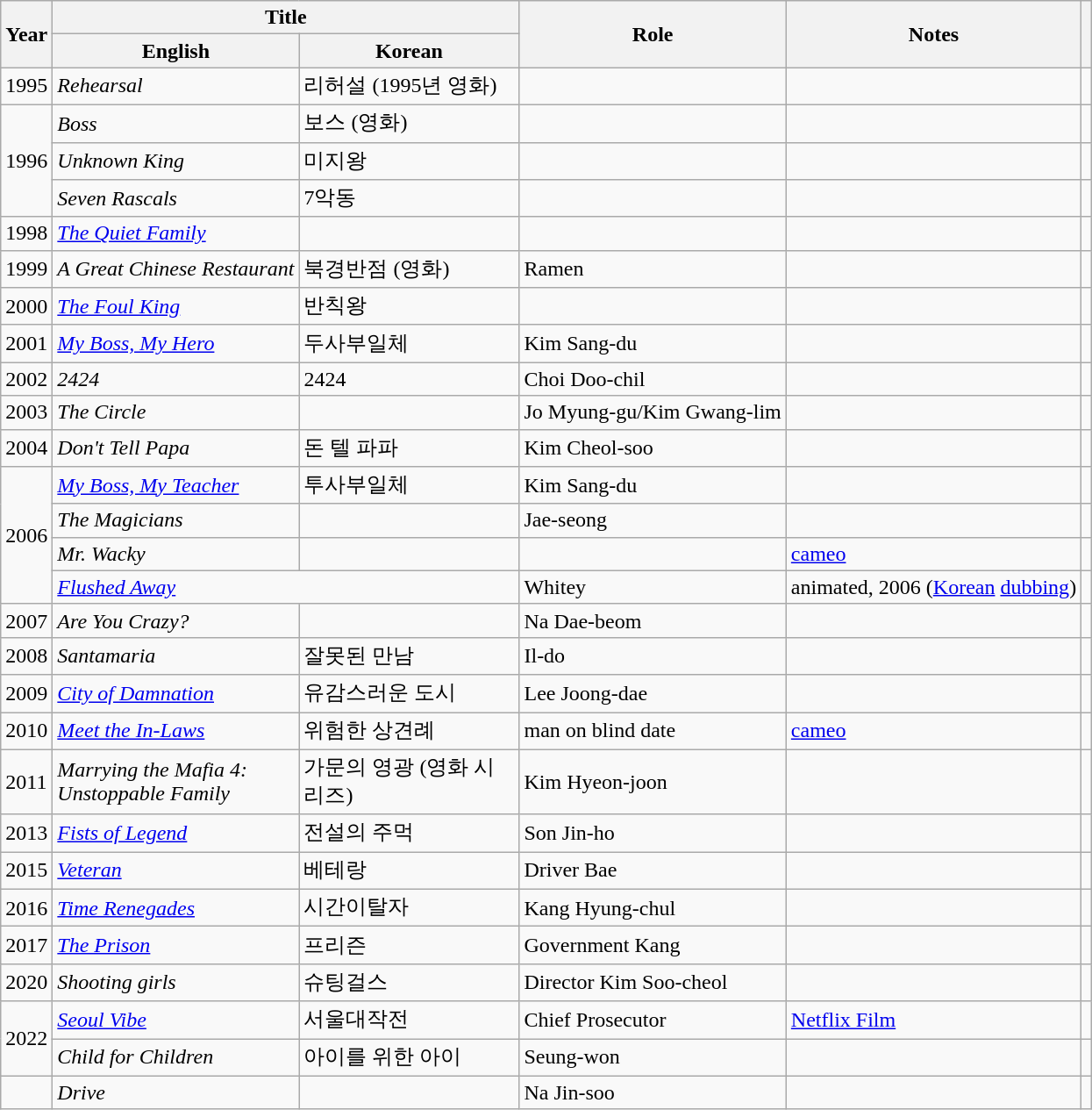<table class="wikitable sortable plainrowheaders">
<tr>
<th rowspan="2" scope="col">Year</th>
<th colspan="2" scope="col">Title</th>
<th rowspan="2" scope="col">Role</th>
<th rowspan="2" scope="col" class="unsortable">Notes</th>
<th rowspan="2" scope="col" class="unsortable"></th>
</tr>
<tr>
<th width="180">English</th>
<th width="160">Korean</th>
</tr>
<tr>
<td>1995</td>
<td><em>Rehearsal</em></td>
<td>리허설 (1995년 영화)</td>
<td></td>
<td></td>
<td></td>
</tr>
<tr>
<td rowspan="3">1996</td>
<td><em>Boss</em></td>
<td>보스 (영화)</td>
<td></td>
<td></td>
<td></td>
</tr>
<tr>
<td><em>Unknown King</em></td>
<td>미지왕</td>
<td></td>
<td></td>
<td></td>
</tr>
<tr>
<td><em>Seven Rascals</em></td>
<td>7악동</td>
<td></td>
<td></td>
<td style="text-align:center;"></td>
</tr>
<tr>
<td>1998</td>
<td><em><a href='#'>The Quiet Family</a></em></td>
<td></td>
<td></td>
<td></td>
<td></td>
</tr>
<tr>
<td>1999</td>
<td><em>A Great Chinese Restaurant</em></td>
<td>북경반점 (영화)</td>
<td>Ramen</td>
<td></td>
<td></td>
</tr>
<tr>
<td>2000</td>
<td><em><a href='#'>The Foul King</a></em></td>
<td>반칙왕</td>
<td></td>
<td></td>
<td></td>
</tr>
<tr>
<td>2001</td>
<td><em><a href='#'>My Boss, My Hero</a></em></td>
<td>두사부일체</td>
<td>Kim Sang-du</td>
<td></td>
<td></td>
</tr>
<tr>
<td>2002</td>
<td><em>2424</em></td>
<td>2424</td>
<td>Choi Doo-chil</td>
<td></td>
<td></td>
</tr>
<tr>
<td>2003</td>
<td><em>The Circle</em></td>
<td></td>
<td>Jo Myung-gu/Kim Gwang-lim</td>
<td></td>
<td></td>
</tr>
<tr>
<td>2004</td>
<td><em>Don't Tell Papa</em></td>
<td>돈 텔 파파</td>
<td>Kim Cheol-soo</td>
<td></td>
<td></td>
</tr>
<tr>
<td rowspan="4">2006</td>
<td><em><a href='#'>My Boss, My Teacher</a></em></td>
<td>투사부일체</td>
<td>Kim Sang-du</td>
<td></td>
<td></td>
</tr>
<tr>
<td><em>The Magicians</em></td>
<td></td>
<td>Jae-seong</td>
<td></td>
<td></td>
</tr>
<tr>
<td><em>Mr. Wacky</em></td>
<td></td>
<td></td>
<td><a href='#'>cameo</a></td>
<td></td>
</tr>
<tr>
<td colspan="2"><em><a href='#'>Flushed Away</a></em></td>
<td>Whitey</td>
<td>animated, 2006 (<a href='#'>Korean</a> <a href='#'>dubbing</a>)</td>
<td></td>
</tr>
<tr>
<td>2007</td>
<td><em>Are You Crazy?</em></td>
<td></td>
<td>Na Dae-beom</td>
<td></td>
<td></td>
</tr>
<tr>
<td>2008</td>
<td><em>Santamaria</em></td>
<td>잘못된 만남</td>
<td>Il-do</td>
<td></td>
<td></td>
</tr>
<tr>
<td>2009</td>
<td><em><a href='#'>City of Damnation</a></em></td>
<td>유감스러운 도시</td>
<td>Lee Joong-dae</td>
<td></td>
<td></td>
</tr>
<tr>
<td>2010</td>
<td><em><a href='#'>Meet the In-Laws</a></em></td>
<td>위험한 상견례</td>
<td>man on blind date</td>
<td><a href='#'>cameo</a></td>
<td></td>
</tr>
<tr>
<td>2011</td>
<td><em>Marrying the Mafia 4: Unstoppable Family</em></td>
<td>가문의 영광 (영화 시리즈)</td>
<td>Kim Hyeon-joon</td>
<td></td>
<td></td>
</tr>
<tr>
<td>2013</td>
<td><em><a href='#'>Fists of Legend</a></em></td>
<td>전설의 주먹</td>
<td>Son Jin-ho</td>
<td></td>
<td></td>
</tr>
<tr>
<td>2015</td>
<td><em><a href='#'>Veteran</a></em></td>
<td>베테랑</td>
<td>Driver Bae</td>
<td></td>
<td></td>
</tr>
<tr>
<td>2016</td>
<td><em><a href='#'>Time Renegades</a></em></td>
<td>시간이탈자</td>
<td>Kang Hyung-chul</td>
<td></td>
<td></td>
</tr>
<tr>
<td>2017</td>
<td><em><a href='#'>The Prison</a></em></td>
<td>프리즌</td>
<td>Government Kang</td>
<td></td>
<td></td>
</tr>
<tr>
<td>2020</td>
<td><em>Shooting girls</em></td>
<td>슈팅걸스</td>
<td>Director Kim Soo-cheol</td>
<td></td>
<td></td>
</tr>
<tr>
<td rowspan="2">2022</td>
<td><em><a href='#'>Seoul Vibe</a></em></td>
<td>서울대작전</td>
<td>Chief Prosecutor</td>
<td><a href='#'>Netflix Film</a></td>
<td></td>
</tr>
<tr>
<td><em>Child for Children</em></td>
<td>아이를 위한 아이</td>
<td>Seung-won</td>
<td></td>
<td></td>
</tr>
<tr>
<td></td>
<td><em>Drive</em></td>
<td></td>
<td>Na Jin-soo</td>
<td></td>
<td></td>
</tr>
</table>
